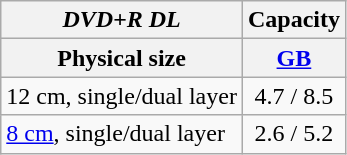<table class="wikitable" style="text-align:center;">
<tr>
<th><em>DVD+R DL</em></th>
<th>Capacity</th>
</tr>
<tr>
<th>Physical size</th>
<th><a href='#'>GB</a></th>
</tr>
<tr>
<td style="text-align:left;">12 cm, single/dual layer</td>
<td>4.7 / 8.5</td>
</tr>
<tr>
<td style="text-align:left;"><a href='#'>8 cm</a>, single/dual layer</td>
<td>2.6 / 5.2</td>
</tr>
</table>
